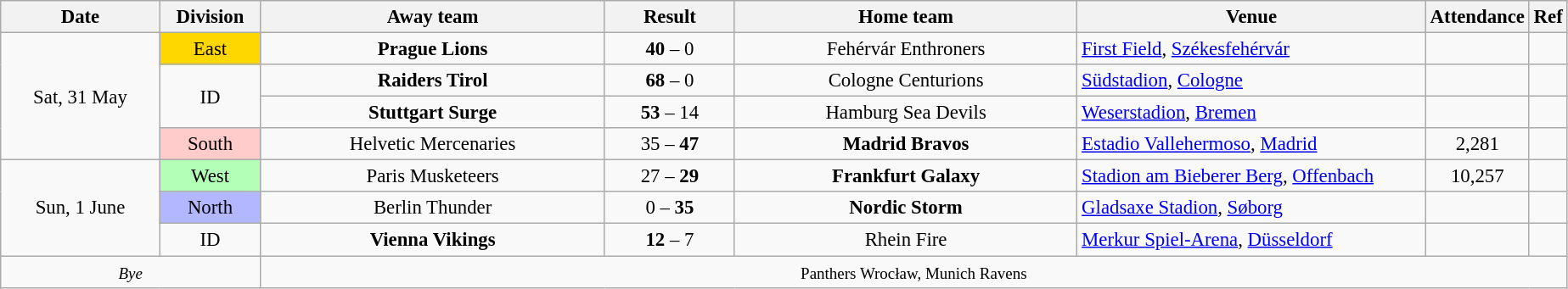<table class="wikitable mw-collapsible" style="font-size:95%; text-align:center; width:81em;">
<tr>
<th style="width:9em;">Date</th>
<th style="width:5em;">Division</th>
<th style="width:20em;">Away team</th>
<th style="width:7em;">Result</th>
<th style="width:20em;">Home team</th>
<th style="width:20em;">Venue</th>
<th>Attendance</th>
<th>Ref</th>
</tr>
<tr>
<td rowspan="4">Sat, 31 May</td>
<td style="background:#FFD700">East</td>
<td><strong>Prague Lions</strong></td>
<td><strong>40</strong> – 0</td>
<td>Fehérvár Enthroners</td>
<td style="text-align:left;"><a href='#'>First Field</a>, <a href='#'>Székesfehérvár</a></td>
<td></td>
<td></td>
</tr>
<tr>
<td rowspan="2" class="hintergrundfarbe-basis">ID</td>
<td><strong>Raiders Tirol</strong></td>
<td><strong>68</strong> – 0</td>
<td>Cologne Centurions</td>
<td style="text-align:left;"><a href='#'>Südstadion</a>, <a href='#'>Cologne</a></td>
<td></td>
<td></td>
</tr>
<tr>
<td><strong>Stuttgart Surge</strong></td>
<td><strong>53</strong> – 14</td>
<td>Hamburg Sea Devils</td>
<td style="text-align:left;"><a href='#'>Weserstadion</a>, <a href='#'>Bremen</a></td>
<td></td>
<td></td>
</tr>
<tr>
<td style="background:#FFCBCB">South</td>
<td>Helvetic Mercenaries</td>
<td>35 – <strong>47</strong></td>
<td><strong>Madrid Bravos</strong></td>
<td style="text-align:left;"><a href='#'>Estadio Vallehermoso</a>, <a href='#'>Madrid</a></td>
<td>2,281</td>
<td></td>
</tr>
<tr>
<td rowspan="3">Sun, 1 June</td>
<td style="background:#B3FFB7">West</td>
<td>Paris Musketeers</td>
<td>27 – <strong>29</strong></td>
<td><strong>Frankfurt Galaxy</strong></td>
<td style="text-align:left;"><a href='#'>Stadion am Bieberer Berg</a>, <a href='#'>Offenbach</a></td>
<td>10,257</td>
<td></td>
</tr>
<tr>
<td style="background:#B3B7FF">North</td>
<td>Berlin Thunder</td>
<td>0 – <strong>35</strong></td>
<td><strong>Nordic Storm</strong></td>
<td style="text-align:left;"><a href='#'>Gladsaxe Stadion</a>, <a href='#'>Søborg</a></td>
<td></td>
<td></td>
</tr>
<tr>
<td class="hintergrundfarbe-basis">ID</td>
<td><strong>Vienna Vikings</strong></td>
<td><strong>12</strong> – 7</td>
<td>Rhein Fire</td>
<td style="text-align:left;"><a href='#'>Merkur Spiel-Arena</a>, <a href='#'>Düsseldorf</a></td>
<td></td>
<td></td>
</tr>
<tr>
<td colspan="2"><em><small>Bye</small></em></td>
<td colspan="6"><small>Panthers Wrocław, Munich Ravens</small></td>
</tr>
</table>
